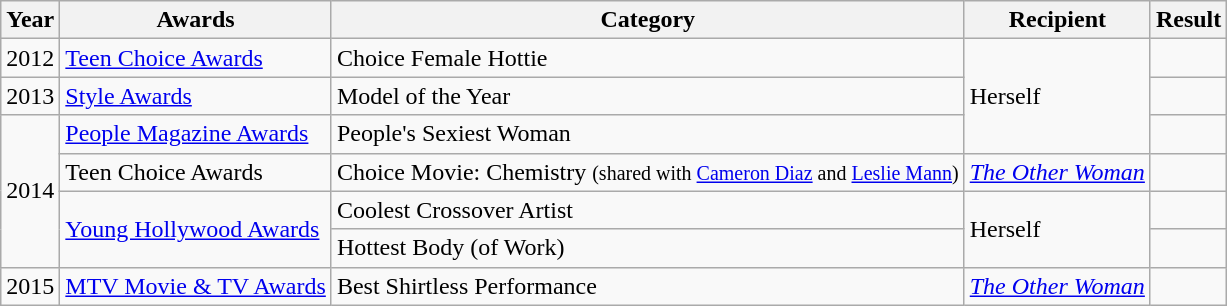<table class="wikitable sortable">
<tr>
<th>Year</th>
<th>Awards</th>
<th>Category</th>
<th>Recipient</th>
<th>Result</th>
</tr>
<tr>
<td>2012</td>
<td><a href='#'>Teen Choice Awards</a></td>
<td>Choice Female Hottie</td>
<td rowspan="3">Herself</td>
<td></td>
</tr>
<tr>
<td>2013</td>
<td><a href='#'>Style Awards</a></td>
<td>Model of the Year</td>
<td></td>
</tr>
<tr>
<td rowspan="4">2014</td>
<td><a href='#'>People Magazine Awards</a></td>
<td>People's Sexiest Woman</td>
<td></td>
</tr>
<tr>
<td>Teen Choice Awards</td>
<td>Choice Movie: Chemistry <small>(shared with <a href='#'>Cameron Diaz</a> and <a href='#'>Leslie Mann</a>)</small></td>
<td><em><a href='#'>The Other Woman</a></em></td>
<td></td>
</tr>
<tr>
<td rowspan="2"><a href='#'>Young Hollywood Awards</a></td>
<td>Coolest Crossover Artist</td>
<td rowspan="2">Herself</td>
<td></td>
</tr>
<tr>
<td>Hottest Body (of Work)</td>
<td></td>
</tr>
<tr>
<td>2015</td>
<td><a href='#'>MTV Movie & TV Awards</a></td>
<td>Best Shirtless Performance</td>
<td><em><a href='#'>The Other Woman</a></em></td>
<td></td>
</tr>
</table>
